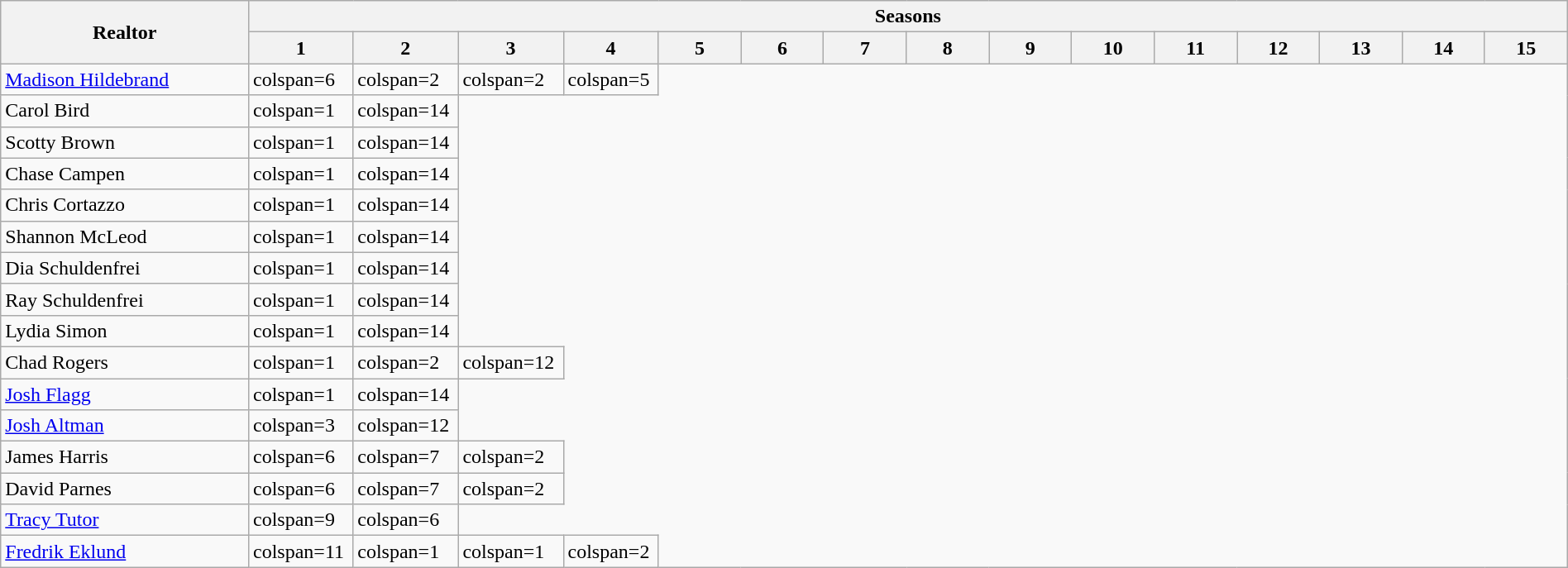<table class="wikitable plainrowheaders" width=100%>
<tr>
<th scope=col rowspan=2 width=15%>Realtor</th>
<th scope=col colspan=15>Seasons</th>
</tr>
<tr>
<th style="width:5%;">1</th>
<th style="width:5%;">2</th>
<th style="width:5%;">3</th>
<th style="width:5%;">4</th>
<th style="width:5%;">5</th>
<th style="width:5%;">6</th>
<th style="width:5%;">7</th>
<th style="width:5%;">8</th>
<th style="width:5%;">9</th>
<th style="width:5%;">10</th>
<th style="width:5%;">11</th>
<th style="width:5%;">12</th>
<th style="width:5%;">13</th>
<th style="width:5%;">14</th>
<th style="width:5%;">15</th>
</tr>
<tr>
<td nowrap><a href='#'>Madison Hildebrand</a></td>
<td>colspan=6 </td>
<td>colspan=2 </td>
<td>colspan=2 </td>
<td>colspan=5 </td>
</tr>
<tr>
<td>Carol Bird</td>
<td>colspan=1 </td>
<td>colspan=14 </td>
</tr>
<tr>
<td>Scotty Brown</td>
<td>colspan=1 </td>
<td>colspan=14 </td>
</tr>
<tr>
<td>Chase Campen</td>
<td>colspan=1 </td>
<td>colspan=14 </td>
</tr>
<tr>
<td>Chris Cortazzo</td>
<td>colspan=1 </td>
<td>colspan=14 </td>
</tr>
<tr>
<td>Shannon McLeod</td>
<td>colspan=1 </td>
<td>colspan=14 </td>
</tr>
<tr>
<td>Dia Schuldenfrei</td>
<td>colspan=1 </td>
<td>colspan=14 </td>
</tr>
<tr>
<td>Ray Schuldenfrei</td>
<td>colspan=1 </td>
<td>colspan=14 </td>
</tr>
<tr>
<td>Lydia Simon</td>
<td>colspan=1 </td>
<td>colspan=14 </td>
</tr>
<tr>
<td>Chad Rogers</td>
<td>colspan=1 </td>
<td>colspan=2 </td>
<td>colspan=12 </td>
</tr>
<tr>
<td><a href='#'>Josh Flagg</a></td>
<td>colspan=1 </td>
<td>colspan=14 </td>
</tr>
<tr>
<td><a href='#'>Josh Altman</a></td>
<td>colspan=3 </td>
<td>colspan=12 </td>
</tr>
<tr>
<td>James Harris</td>
<td>colspan=6 </td>
<td>colspan=7 </td>
<td>colspan=2 </td>
</tr>
<tr>
<td>David Parnes</td>
<td>colspan=6 </td>
<td>colspan=7 </td>
<td>colspan=2 </td>
</tr>
<tr>
<td><a href='#'>Tracy Tutor</a></td>
<td>colspan=9 </td>
<td>colspan=6 </td>
</tr>
<tr>
<td><a href='#'>Fredrik Eklund</a></td>
<td>colspan=11 </td>
<td>colspan=1 </td>
<td>colspan=1 </td>
<td>colspan=2 </td>
</tr>
</table>
